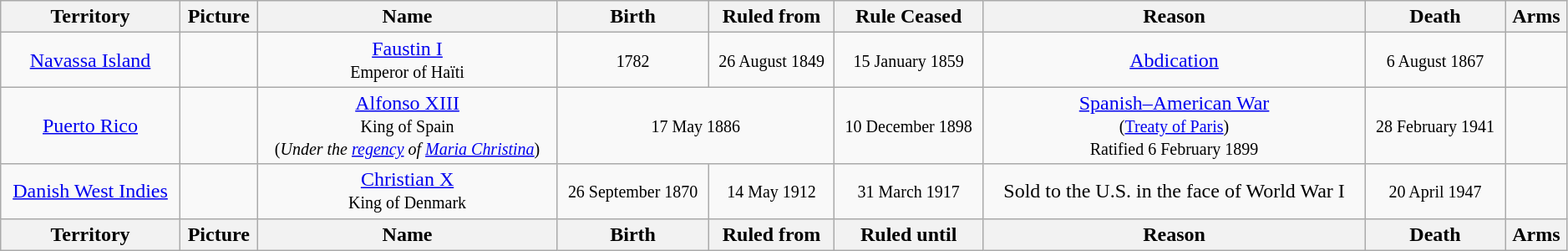<table class="wikitable sortable" width="99%">
<tr>
<th>Territory</th>
<th>Picture</th>
<th>Name</th>
<th>Birth</th>
<th>Ruled from</th>
<th>Rule Ceased</th>
<th>Reason</th>
<th>Death</th>
<th>Arms</th>
</tr>
<tr>
<td style="text-align:center;"><a href='#'>Navassa Island</a></td>
<td style="text-align:center;"></td>
<td style="text-align:center;"><a href='#'>Faustin I</a> <br><small>Emperor of Haïti</small></td>
<td style="text-align:center;"><small> 1782 </small></td>
<td style="text-align:center;"><small> 26 August 1849 </small></td>
<td align="center"><small> 15 January 1859 </small></td>
<td align="center"><a href='#'>Abdication</a></td>
<td align="center"><small> 6 August 1867 </small></td>
<td style="text-align:center;"><br></td>
</tr>
<tr>
<td style="text-align:center;"><a href='#'>Puerto Rico</a></td>
<td style="text-align:center;"></td>
<td style="text-align:center;"><a href='#'>Alfonso XIII</a> <br><small>King of Spain<br>(<em>Under the <a href='#'>regency</a> of <a href='#'>Maria Christina</a></em>)</small></td>
<td colspan="2" style="text-align:center;"><small> 17 May 1886 </small></td>
<td align="center"><small> 10 December 1898 </small></td>
<td align="center"><a href='#'>Spanish–American War</a> <br> <small>(<a href='#'>Treaty of Paris</a>)<br>Ratified 6 February 1899</small></td>
<td align="center"><small> 28 February 1941 </small></td>
<td style="text-align:center;"></td>
</tr>
<tr>
<td style="text-align:center;"><a href='#'>Danish West Indies</a></td>
<td style="text-align:center;"></td>
<td style="text-align:center;"><a href='#'>Christian X</a> <br><small>King of Denmark</small></td>
<td style="text-align:center;"><small> 26 September 1870 </small></td>
<td style="text-align:center;"><small> 14 May 1912 </small></td>
<td align="center"><small> 31 March 1917 </small></td>
<td align="center">Sold to the U.S. in the face of World War I</td>
<td align="center"><small> 20 April 1947 </small></td>
<td style="text-align:center;"></td>
</tr>
<tr>
<th>Territory</th>
<th>Picture</th>
<th>Name</th>
<th>Birth</th>
<th>Ruled from</th>
<th>Ruled until</th>
<th>Reason</th>
<th>Death</th>
<th>Arms</th>
</tr>
</table>
